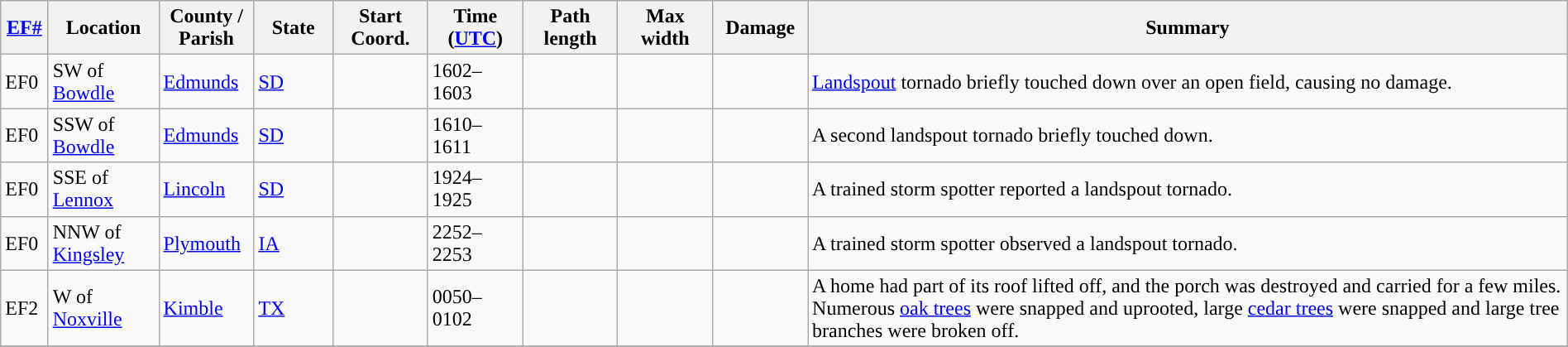<table class="wikitable sortable" style="width:100%;">
<tr>
<th scope="col" width="3%" align="center"><a href='#'>EF#</a></th>
<th scope="col" width="7%" align="center" class="unsortable">Location</th>
<th scope="col" width="6%" align="center" class="unsortable">County / Parish</th>
<th scope="col" width="5%" align="center">State</th>
<th scope="col" width="6%" align="center">Start Coord.</th>
<th scope="col" width="6%" align="center">Time (<a href='#'>UTC</a>)</th>
<th scope="col" width="6%" align="center">Path length</th>
<th scope="col" width="6%" align="center">Max width</th>
<th scope="col" width="6%" align="center">Damage</th>
<th scope="col" width="48%" class="unsortable" align="center">Summary</th>
</tr>
<tr>
<td>EF0</td>
<td>SW of <a href='#'>Bowdle</a></td>
<td><a href='#'>Edmunds</a></td>
<td><a href='#'>SD</a></td>
<td></td>
<td>1602–1603</td>
<td></td>
<td></td>
<td></td>
<td><a href='#'>Landspout</a> tornado briefly touched down over an open field, causing no damage.</td>
</tr>
<tr>
<td>EF0</td>
<td>SSW of <a href='#'>Bowdle</a></td>
<td><a href='#'>Edmunds</a></td>
<td><a href='#'>SD</a></td>
<td></td>
<td>1610–1611</td>
<td></td>
<td></td>
<td></td>
<td>A second landspout tornado briefly touched down.</td>
</tr>
<tr>
<td>EF0</td>
<td>SSE of <a href='#'>Lennox</a></td>
<td><a href='#'>Lincoln</a></td>
<td><a href='#'>SD</a></td>
<td></td>
<td>1924–1925</td>
<td></td>
<td></td>
<td></td>
<td>A trained storm spotter reported a landspout tornado.</td>
</tr>
<tr>
<td>EF0</td>
<td>NNW of <a href='#'>Kingsley</a></td>
<td><a href='#'>Plymouth</a></td>
<td><a href='#'>IA</a></td>
<td></td>
<td>2252–2253</td>
<td></td>
<td></td>
<td></td>
<td>A trained storm spotter observed a landspout tornado.</td>
</tr>
<tr>
<td>EF2</td>
<td>W of <a href='#'>Noxville</a></td>
<td><a href='#'>Kimble</a></td>
<td><a href='#'>TX</a></td>
<td></td>
<td>0050–0102</td>
<td></td>
<td></td>
<td></td>
<td>A home had part of its roof lifted off, and the porch was destroyed and carried for a few miles. Numerous <a href='#'>oak trees</a> were snapped and uprooted, large <a href='#'>cedar trees</a> were snapped and large tree branches were broken off.</td>
</tr>
<tr>
</tr>
</table>
